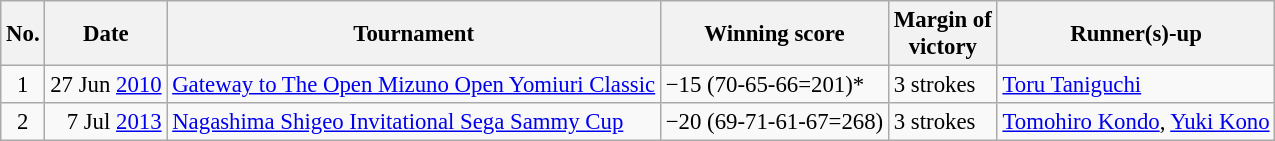<table class="wikitable" style="font-size:95%;">
<tr>
<th>No.</th>
<th>Date</th>
<th>Tournament</th>
<th>Winning score</th>
<th>Margin of<br>victory</th>
<th>Runner(s)-up</th>
</tr>
<tr>
<td align=center>1</td>
<td align=right>27 Jun <a href='#'>2010</a></td>
<td><a href='#'>Gateway to The Open Mizuno Open Yomiuri Classic</a></td>
<td>−15 (70-65-66=201)*</td>
<td>3 strokes</td>
<td> <a href='#'>Toru Taniguchi</a></td>
</tr>
<tr>
<td align=center>2</td>
<td align=right>7 Jul <a href='#'>2013</a></td>
<td><a href='#'>Nagashima Shigeo Invitational Sega Sammy Cup</a></td>
<td>−20 (69-71-61-67=268)</td>
<td>3 strokes</td>
<td> <a href='#'>Tomohiro Kondo</a>,  <a href='#'>Yuki Kono</a></td>
</tr>
</table>
